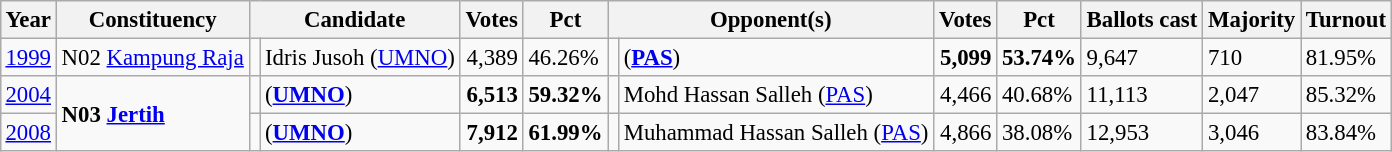<table class="wikitable" style="margin:0.5em ; font-size:95%">
<tr>
<th>Year</th>
<th>Constituency</th>
<th colspan=2>Candidate</th>
<th>Votes</th>
<th>Pct</th>
<th colspan=2>Opponent(s)</th>
<th>Votes</th>
<th>Pct</th>
<th>Ballots cast</th>
<th>Majority</th>
<th>Turnout</th>
</tr>
<tr>
<td><a href='#'>1999</a></td>
<td>N02 <a href='#'>Kampung Raja</a></td>
<td></td>
<td>Idris Jusoh (<a href='#'>UMNO</a>)</td>
<td align="right">4,389</td>
<td>46.26%</td>
<td></td>
<td> (<a href='#'><strong>PAS</strong></a>)</td>
<td align="right"><strong>5,099</strong></td>
<td><strong>53.74%</strong></td>
<td>9,647</td>
<td>710</td>
<td>81.95%</td>
</tr>
<tr>
<td><a href='#'>2004</a></td>
<td rowspan=2><strong>N03 <a href='#'>Jertih</a></strong></td>
<td></td>
<td> (<a href='#'><strong>UMNO</strong></a>)</td>
<td align="right"><strong>6,513</strong></td>
<td><strong>59.32%</strong></td>
<td></td>
<td>Mohd Hassan Salleh (<a href='#'>PAS</a>)</td>
<td align="right">4,466</td>
<td>40.68%</td>
<td>11,113</td>
<td>2,047</td>
<td>85.32%</td>
</tr>
<tr>
<td><a href='#'>2008</a></td>
<td></td>
<td> (<a href='#'><strong>UMNO</strong></a>)</td>
<td align="right"><strong>7,912</strong></td>
<td><strong>61.99%</strong></td>
<td></td>
<td>Muhammad Hassan Salleh (<a href='#'>PAS</a>)</td>
<td align="right">4,866</td>
<td>38.08%</td>
<td>12,953</td>
<td>3,046</td>
<td>83.84%</td>
</tr>
</table>
